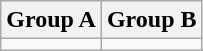<table class="wikitable">
<tr>
<th>Group A</th>
<th>Group B</th>
</tr>
<tr>
<td valign=top></td>
<td valign=top></td>
</tr>
</table>
